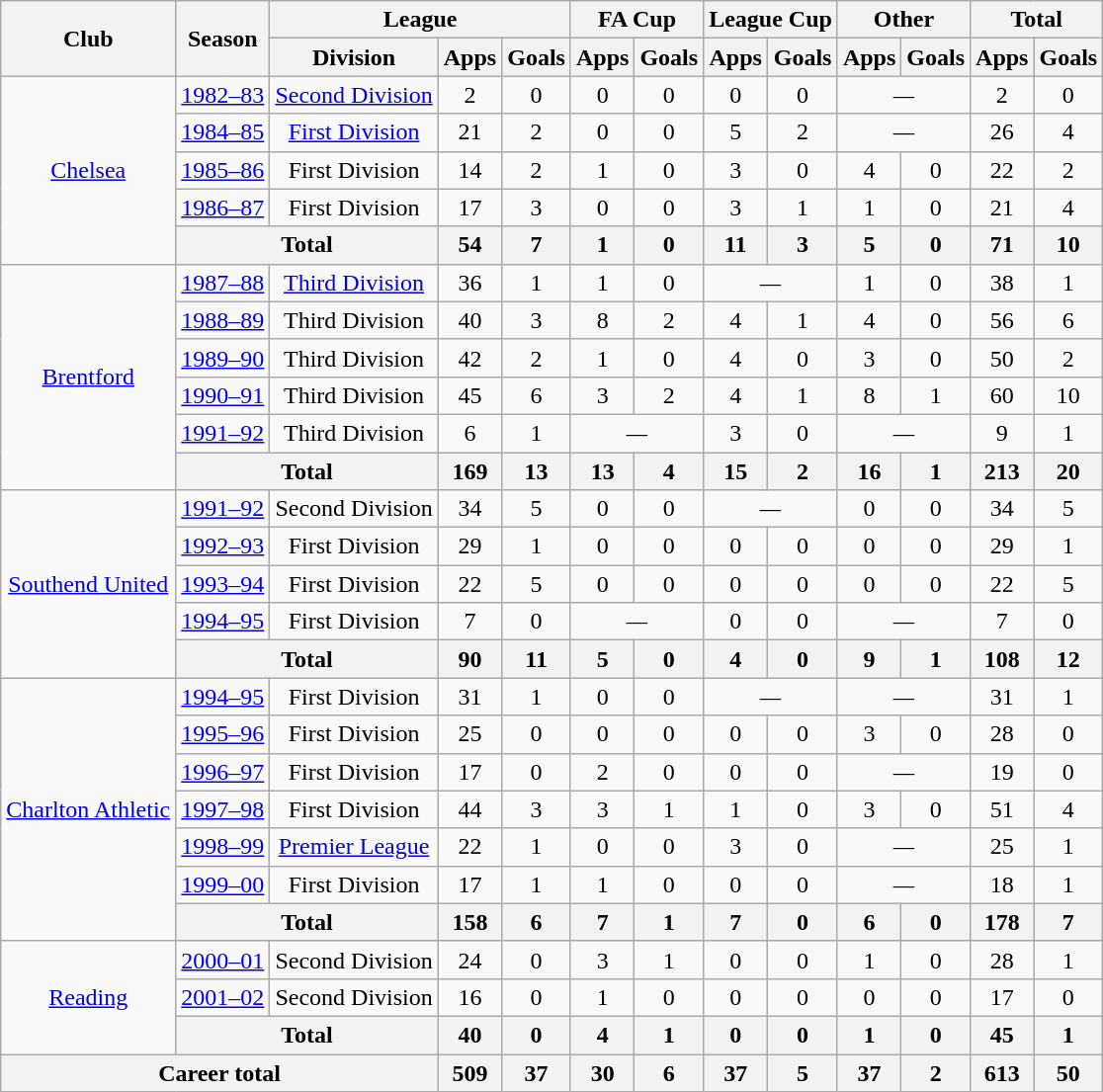<table class="wikitable" style="text-align:center">
<tr>
<th rowspan="2">Club</th>
<th rowspan="2">Season</th>
<th colspan="3">League</th>
<th colspan="2">FA Cup</th>
<th colspan="2">League Cup</th>
<th colspan="2">Other</th>
<th colspan="2">Total</th>
</tr>
<tr>
<th>Division</th>
<th>Apps</th>
<th>Goals</th>
<th>Apps</th>
<th>Goals</th>
<th>Apps</th>
<th>Goals</th>
<th>Apps</th>
<th>Goals</th>
<th>Apps</th>
<th>Goals</th>
</tr>
<tr>
<td rowspan="5"><a href='#'>Chelsea</a></td>
<td><a href='#'>1982–83</a></td>
<td><a href='#'>Second Division</a></td>
<td>2</td>
<td>0</td>
<td>0</td>
<td>0</td>
<td>0</td>
<td>0</td>
<td colspan="2"><em>—</em></td>
<td>2</td>
<td>0</td>
</tr>
<tr>
<td><a href='#'>1984–85</a></td>
<td><a href='#'>First Division</a></td>
<td>21</td>
<td>2</td>
<td>0</td>
<td>0</td>
<td>5</td>
<td>2</td>
<td colspan="2"><em>—</em></td>
<td>26</td>
<td>4</td>
</tr>
<tr>
<td><a href='#'>1985–86</a></td>
<td>First Division</td>
<td>14</td>
<td>2</td>
<td>1</td>
<td>0</td>
<td>3</td>
<td>0</td>
<td>4</td>
<td>0</td>
<td>22</td>
<td>2</td>
</tr>
<tr>
<td><a href='#'>1986–87</a></td>
<td>First Division</td>
<td>17</td>
<td>3</td>
<td>0</td>
<td>0</td>
<td>3</td>
<td>1</td>
<td>1</td>
<td>0</td>
<td>21</td>
<td>4</td>
</tr>
<tr>
<th colspan="2">Total</th>
<th>54</th>
<th>7</th>
<th>1</th>
<th>0</th>
<th>11</th>
<th>3</th>
<th>5</th>
<th>0</th>
<th>71</th>
<th>10</th>
</tr>
<tr>
<td rowspan="6"><a href='#'>Brentford</a></td>
<td><a href='#'>1987–88</a></td>
<td><a href='#'>Third Division</a></td>
<td>36</td>
<td>1</td>
<td>1</td>
<td>0</td>
<td colspan="2"><em>—</em></td>
<td>1</td>
<td>0</td>
<td>38</td>
<td>1</td>
</tr>
<tr>
<td><a href='#'>1988–89</a></td>
<td>Third Division</td>
<td>40</td>
<td>3</td>
<td>8</td>
<td>2</td>
<td>4</td>
<td>1</td>
<td>4</td>
<td>0</td>
<td>56</td>
<td>6</td>
</tr>
<tr>
<td><a href='#'>1989–90</a></td>
<td>Third Division</td>
<td>42</td>
<td>2</td>
<td>1</td>
<td>0</td>
<td>4</td>
<td>0</td>
<td>3</td>
<td>0</td>
<td>50</td>
<td>2</td>
</tr>
<tr>
<td><a href='#'>1990–91</a></td>
<td>Third Division</td>
<td>45</td>
<td>6</td>
<td>3</td>
<td>2</td>
<td>4</td>
<td>1</td>
<td>8</td>
<td>1</td>
<td>60</td>
<td>10</td>
</tr>
<tr>
<td><a href='#'>1991–92</a></td>
<td>Third Division</td>
<td>6</td>
<td>1</td>
<td colspan="2"><em>—</em></td>
<td>3</td>
<td>0</td>
<td colspan="2"><em>—</em></td>
<td>9</td>
<td>1</td>
</tr>
<tr>
<th colspan="2">Total</th>
<th>169</th>
<th>13</th>
<th>13</th>
<th>4</th>
<th>15</th>
<th>2</th>
<th>16</th>
<th>1</th>
<th>213</th>
<th>20</th>
</tr>
<tr>
<td rowspan="5"><a href='#'>Southend United</a></td>
<td><a href='#'>1991–92</a></td>
<td>Second Division</td>
<td>34</td>
<td>5</td>
<td>0</td>
<td>0</td>
<td colspan="2"><em>—</em></td>
<td>0</td>
<td>0</td>
<td>34</td>
<td>5</td>
</tr>
<tr>
<td><a href='#'>1992–93</a></td>
<td>First Division</td>
<td>29</td>
<td>1</td>
<td>0</td>
<td>0</td>
<td>0</td>
<td>0</td>
<td>0</td>
<td>0</td>
<td>29</td>
<td>1</td>
</tr>
<tr>
<td><a href='#'>1993–94</a></td>
<td>First Division</td>
<td>22</td>
<td>5</td>
<td>0</td>
<td>0</td>
<td>0</td>
<td>0</td>
<td>0</td>
<td>0</td>
<td>22</td>
<td>5</td>
</tr>
<tr>
<td><a href='#'>1994–95</a></td>
<td>First Division</td>
<td>7</td>
<td>0</td>
<td colspan="2"><em>—</em></td>
<td>0</td>
<td>0</td>
<td colspan="2"><em>—</em></td>
<td>7</td>
<td>0</td>
</tr>
<tr>
<th colspan="2">Total</th>
<th>90</th>
<th>11</th>
<th>5</th>
<th>0</th>
<th>4</th>
<th>0</th>
<th>9</th>
<th>1</th>
<th>108</th>
<th>12</th>
</tr>
<tr>
<td rowspan="7"><a href='#'>Charlton Athletic</a></td>
<td><a href='#'>1994–95</a></td>
<td>First Division</td>
<td>31</td>
<td>1</td>
<td>0</td>
<td>0</td>
<td colspan="2"><em>—</em></td>
<td colspan="2"><em>—</em></td>
<td>31</td>
<td>1</td>
</tr>
<tr>
<td><a href='#'>1995–96</a></td>
<td>First Division</td>
<td>25</td>
<td>0</td>
<td>0</td>
<td>0</td>
<td>0</td>
<td>0</td>
<td>3</td>
<td>0</td>
<td>28</td>
<td>0</td>
</tr>
<tr>
<td><a href='#'>1996–97</a></td>
<td>First Division</td>
<td>17</td>
<td>0</td>
<td>2</td>
<td>0</td>
<td>0</td>
<td>0</td>
<td colspan="2"><em>—</em></td>
<td>19</td>
<td>0</td>
</tr>
<tr>
<td><a href='#'>1997–98</a></td>
<td>First Division</td>
<td>44</td>
<td>3</td>
<td>3</td>
<td>1</td>
<td>1</td>
<td>0</td>
<td>3</td>
<td>0</td>
<td>51</td>
<td>4</td>
</tr>
<tr>
<td><a href='#'>1998–99</a></td>
<td><a href='#'>Premier League</a></td>
<td>22</td>
<td>1</td>
<td>0</td>
<td>0</td>
<td>3</td>
<td>0</td>
<td colspan="2"><em>—</em></td>
<td>25</td>
<td>1</td>
</tr>
<tr>
<td><a href='#'>1999–00</a></td>
<td>First Division</td>
<td>17</td>
<td>1</td>
<td>1</td>
<td>0</td>
<td>0</td>
<td>0</td>
<td colspan="2"><em>—</em></td>
<td>18</td>
<td>1</td>
</tr>
<tr>
<th colspan="2">Total</th>
<th>158</th>
<th>6</th>
<th>7</th>
<th>1</th>
<th>7</th>
<th>0</th>
<th>6</th>
<th>0</th>
<th>178</th>
<th>7</th>
</tr>
<tr>
<td rowspan="3"><a href='#'>Reading</a></td>
<td><a href='#'>2000–01</a></td>
<td>Second Division</td>
<td>24</td>
<td>0</td>
<td>3</td>
<td>1</td>
<td>0</td>
<td>0</td>
<td>1</td>
<td>0</td>
<td>28</td>
<td>1</td>
</tr>
<tr>
<td><a href='#'>2001–02</a></td>
<td>Second Division</td>
<td>16</td>
<td>0</td>
<td>1</td>
<td>0</td>
<td>0</td>
<td>0</td>
<td>0</td>
<td>0</td>
<td>17</td>
<td>0</td>
</tr>
<tr>
<th colspan="2">Total</th>
<th>40</th>
<th>0</th>
<th>4</th>
<th>1</th>
<th>0</th>
<th>0</th>
<th>1</th>
<th>0</th>
<th>45</th>
<th>1</th>
</tr>
<tr>
<th colspan="3">Career total</th>
<th>509</th>
<th>37</th>
<th>30</th>
<th>6</th>
<th>37</th>
<th>5</th>
<th>37</th>
<th>2</th>
<th>613</th>
<th>50</th>
</tr>
</table>
